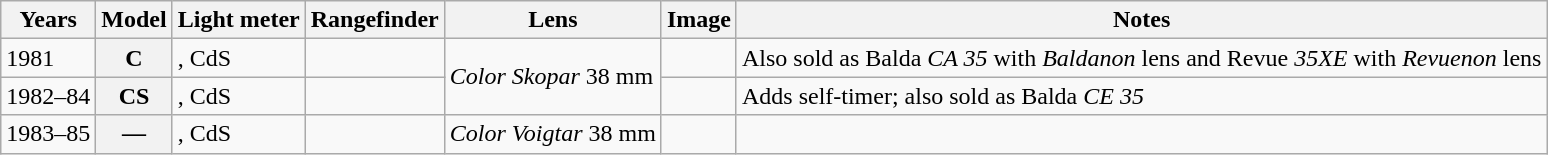<table class=wikitable style="font-size:100%;text-align:left">
<tr>
<th>Years</th>
<th>Model</th>
<th>Light meter</th>
<th>Rangefinder</th>
<th>Lens</th>
<th>Image</th>
<th>Notes</th>
</tr>
<tr>
<td>1981</td>
<th>C</th>
<td>, CdS</td>
<td></td>
<td rowspan=2><em>Color Skopar</em> 38 mm </td>
<td></td>
<td>Also sold as Balda <em>CA 35</em> with <em>Baldanon</em> lens and Revue <em>35XE</em> with <em>Revuenon</em> lens</td>
</tr>
<tr>
<td>1982–84</td>
<th>CS</th>
<td>, CdS</td>
<td></td>
<td></td>
<td>Adds self-timer; also sold as Balda <em>CE 35</em></td>
</tr>
<tr>
<td>1983–85</td>
<th>—</th>
<td>, CdS</td>
<td></td>
<td><em>Color Voigtar</em> 38 mm </td>
<td></td>
<td></td>
</tr>
</table>
